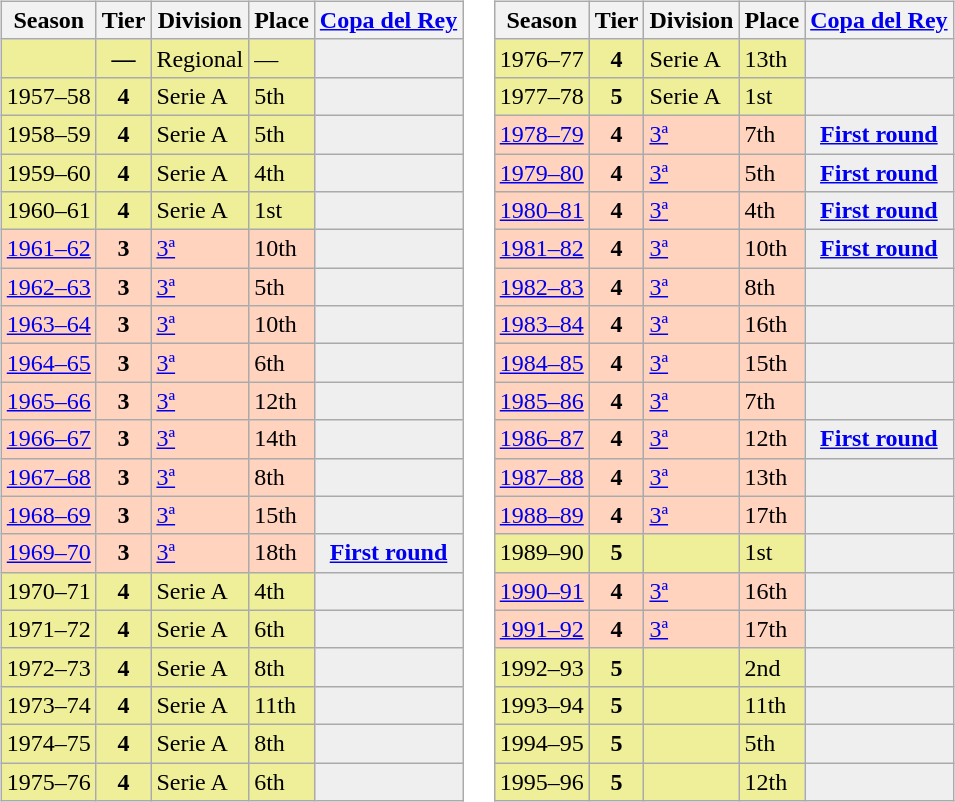<table>
<tr>
<td valign="top" width=0%><br><table class="wikitable">
<tr style="background:#f0f6fa;">
<th>Season</th>
<th>Tier</th>
<th>Division</th>
<th>Place</th>
<th><a href='#'>Copa del Rey</a></th>
</tr>
<tr>
<td style="background:#EFEF99;"></td>
<th style="background:#EFEF99;">—</th>
<td style="background:#EFEF99;">Regional</td>
<td style="background:#EFEF99;">—</td>
<th style="background:#efefef;"></th>
</tr>
<tr>
<td style="background:#EFEF99;">1957–58</td>
<th style="background:#EFEF99;">4</th>
<td style="background:#EFEF99;">Serie A</td>
<td style="background:#EFEF99;">5th</td>
<th style="background:#efefef;"></th>
</tr>
<tr>
<td style="background:#EFEF99;">1958–59</td>
<th style="background:#EFEF99;">4</th>
<td style="background:#EFEF99;">Serie A</td>
<td style="background:#EFEF99;">5th</td>
<th style="background:#efefef;"></th>
</tr>
<tr>
<td style="background:#EFEF99;">1959–60</td>
<th style="background:#EFEF99;">4</th>
<td style="background:#EFEF99;">Serie A</td>
<td style="background:#EFEF99;">4th</td>
<th style="background:#efefef;"></th>
</tr>
<tr>
<td style="background:#EFEF99;">1960–61</td>
<th style="background:#EFEF99;">4</th>
<td style="background:#EFEF99;">Serie A</td>
<td style="background:#EFEF99;">1st</td>
<th style="background:#efefef;"></th>
</tr>
<tr>
<td style="background:#FFD3BD;"><a href='#'>1961–62</a></td>
<th style="background:#FFD3BD;">3</th>
<td style="background:#FFD3BD;"><a href='#'>3ª</a></td>
<td style="background:#FFD3BD;">10th</td>
<th style="background:#efefef;"></th>
</tr>
<tr>
<td style="background:#FFD3BD;"><a href='#'>1962–63</a></td>
<th style="background:#FFD3BD;">3</th>
<td style="background:#FFD3BD;"><a href='#'>3ª</a></td>
<td style="background:#FFD3BD;">5th</td>
<th style="background:#efefef;"></th>
</tr>
<tr>
<td style="background:#FFD3BD;"><a href='#'>1963–64</a></td>
<th style="background:#FFD3BD;">3</th>
<td style="background:#FFD3BD;"><a href='#'>3ª</a></td>
<td style="background:#FFD3BD;">10th</td>
<th style="background:#efefef;"></th>
</tr>
<tr>
<td style="background:#FFD3BD;"><a href='#'>1964–65</a></td>
<th style="background:#FFD3BD;">3</th>
<td style="background:#FFD3BD;"><a href='#'>3ª</a></td>
<td style="background:#FFD3BD;">6th</td>
<th style="background:#efefef;"></th>
</tr>
<tr>
<td style="background:#FFD3BD;"><a href='#'>1965–66</a></td>
<th style="background:#FFD3BD;">3</th>
<td style="background:#FFD3BD;"><a href='#'>3ª</a></td>
<td style="background:#FFD3BD;">12th</td>
<td style="background:#efefef;"></td>
</tr>
<tr>
<td style="background:#FFD3BD;"><a href='#'>1966–67</a></td>
<th style="background:#FFD3BD;">3</th>
<td style="background:#FFD3BD;"><a href='#'>3ª</a></td>
<td style="background:#FFD3BD;">14th</td>
<th style="background:#efefef;"></th>
</tr>
<tr>
<td style="background:#FFD3BD;"><a href='#'>1967–68</a></td>
<th style="background:#FFD3BD;">3</th>
<td style="background:#FFD3BD;"><a href='#'>3ª</a></td>
<td style="background:#FFD3BD;">8th</td>
<th style="background:#efefef;"></th>
</tr>
<tr>
<td style="background:#FFD3BD;"><a href='#'>1968–69</a></td>
<th style="background:#FFD3BD;">3</th>
<td style="background:#FFD3BD;"><a href='#'>3ª</a></td>
<td style="background:#FFD3BD;">15th</td>
<th style="background:#efefef;"></th>
</tr>
<tr>
<td style="background:#FFD3BD;"><a href='#'>1969–70</a></td>
<th style="background:#FFD3BD;">3</th>
<td style="background:#FFD3BD;"><a href='#'>3ª</a></td>
<td style="background:#FFD3BD;">18th</td>
<th style="background:#efefef;"><a href='#'>First round</a></th>
</tr>
<tr>
<td style="background:#EFEF99;">1970–71</td>
<th style="background:#EFEF99;">4</th>
<td style="background:#EFEF99;">Serie A</td>
<td style="background:#EFEF99;">4th</td>
<th style="background:#efefef;"></th>
</tr>
<tr>
<td style="background:#EFEF99;">1971–72</td>
<th style="background:#EFEF99;">4</th>
<td style="background:#EFEF99;">Serie A</td>
<td style="background:#EFEF99;">6th</td>
<th style="background:#efefef;"></th>
</tr>
<tr>
<td style="background:#EFEF99;">1972–73</td>
<th style="background:#EFEF99;">4</th>
<td style="background:#EFEF99;">Serie A</td>
<td style="background:#EFEF99;">8th</td>
<th style="background:#efefef;"></th>
</tr>
<tr>
<td style="background:#EFEF99;">1973–74</td>
<th style="background:#EFEF99;">4</th>
<td style="background:#EFEF99;">Serie A</td>
<td style="background:#EFEF99;">11th</td>
<th style="background:#efefef;"></th>
</tr>
<tr>
<td style="background:#EFEF99;">1974–75</td>
<th style="background:#EFEF99;">4</th>
<td style="background:#EFEF99;">Serie A</td>
<td style="background:#EFEF99;">8th</td>
<th style="background:#efefef;"></th>
</tr>
<tr>
<td style="background:#EFEF99;">1975–76</td>
<th style="background:#EFEF99;">4</th>
<td style="background:#EFEF99;">Serie A</td>
<td style="background:#EFEF99;">6th</td>
<th style="background:#efefef;"></th>
</tr>
</table>
</td>
<td valign="top" width=0%><br><table class="wikitable">
<tr style="background:#f0f6fa;">
<th>Season</th>
<th>Tier</th>
<th>Division</th>
<th>Place</th>
<th><a href='#'>Copa del Rey</a></th>
</tr>
<tr>
<td style="background:#EFEF99;">1976–77</td>
<th style="background:#EFEF99;">4</th>
<td style="background:#EFEF99;">Serie A</td>
<td style="background:#EFEF99;">13th</td>
<th style="background:#efefef;"></th>
</tr>
<tr>
<td style="background:#EFEF99;">1977–78</td>
<th style="background:#EFEF99;">5</th>
<td style="background:#EFEF99;">Serie A</td>
<td style="background:#EFEF99;">1st</td>
<th style="background:#efefef;"></th>
</tr>
<tr>
<td style="background:#FFD3BD;"><a href='#'>1978–79</a></td>
<th style="background:#FFD3BD;">4</th>
<td style="background:#FFD3BD;"><a href='#'>3ª</a></td>
<td style="background:#FFD3BD;">7th</td>
<th style="background:#efefef;"><a href='#'>First round</a></th>
</tr>
<tr>
<td style="background:#FFD3BD;"><a href='#'>1979–80</a></td>
<th style="background:#FFD3BD;">4</th>
<td style="background:#FFD3BD;"><a href='#'>3ª</a></td>
<td style="background:#FFD3BD;">5th</td>
<th style="background:#efefef;"><a href='#'>First round</a></th>
</tr>
<tr>
<td style="background:#FFD3BD;"><a href='#'>1980–81</a></td>
<th style="background:#FFD3BD;">4</th>
<td style="background:#FFD3BD;"><a href='#'>3ª</a></td>
<td style="background:#FFD3BD;">4th</td>
<th style="background:#efefef;"><a href='#'>First round</a></th>
</tr>
<tr>
<td style="background:#FFD3BD;"><a href='#'>1981–82</a></td>
<th style="background:#FFD3BD;">4</th>
<td style="background:#FFD3BD;"><a href='#'>3ª</a></td>
<td style="background:#FFD3BD;">10th</td>
<th style="background:#efefef;"><a href='#'>First round</a></th>
</tr>
<tr>
<td style="background:#FFD3BD;"><a href='#'>1982–83</a></td>
<th style="background:#FFD3BD;">4</th>
<td style="background:#FFD3BD;"><a href='#'>3ª</a></td>
<td style="background:#FFD3BD;">8th</td>
<th style="background:#efefef;"></th>
</tr>
<tr>
<td style="background:#FFD3BD;"><a href='#'>1983–84</a></td>
<th style="background:#FFD3BD;">4</th>
<td style="background:#FFD3BD;"><a href='#'>3ª</a></td>
<td style="background:#FFD3BD;">16th</td>
<td style="background:#efefef;"></td>
</tr>
<tr>
<td style="background:#FFD3BD;"><a href='#'>1984–85</a></td>
<th style="background:#FFD3BD;">4</th>
<td style="background:#FFD3BD;"><a href='#'>3ª</a></td>
<td style="background:#FFD3BD;">15th</td>
<td style="background:#efefef;"></td>
</tr>
<tr>
<td style="background:#FFD3BD;"><a href='#'>1985–86</a></td>
<th style="background:#FFD3BD;">4</th>
<td style="background:#FFD3BD;"><a href='#'>3ª</a></td>
<td style="background:#FFD3BD;">7th</td>
<td style="background:#efefef;"></td>
</tr>
<tr>
<td style="background:#FFD3BD;"><a href='#'>1986–87</a></td>
<th style="background:#FFD3BD;">4</th>
<td style="background:#FFD3BD;"><a href='#'>3ª</a></td>
<td style="background:#FFD3BD;">12th</td>
<th style="background:#efefef;"><a href='#'>First round</a></th>
</tr>
<tr>
<td style="background:#FFD3BD;"><a href='#'>1987–88</a></td>
<th style="background:#FFD3BD;">4</th>
<td style="background:#FFD3BD;"><a href='#'>3ª</a></td>
<td style="background:#FFD3BD;">13th</td>
<th style="background:#efefef;"></th>
</tr>
<tr>
<td style="background:#FFD3BD;"><a href='#'>1988–89</a></td>
<th style="background:#FFD3BD;">4</th>
<td style="background:#FFD3BD;"><a href='#'>3ª</a></td>
<td style="background:#FFD3BD;">17th</td>
<th style="background:#efefef;"></th>
</tr>
<tr>
<td style="background:#EFEF99;">1989–90</td>
<th style="background:#EFEF99;">5</th>
<td style="background:#EFEF99;"></td>
<td style="background:#EFEF99;">1st</td>
<th style="background:#efefef;"></th>
</tr>
<tr>
<td style="background:#FFD3BD;"><a href='#'>1990–91</a></td>
<th style="background:#FFD3BD;">4</th>
<td style="background:#FFD3BD;"><a href='#'>3ª</a></td>
<td style="background:#FFD3BD;">16th</td>
<td style="background:#efefef;"></td>
</tr>
<tr>
<td style="background:#FFD3BD;"><a href='#'>1991–92</a></td>
<th style="background:#FFD3BD;">4</th>
<td style="background:#FFD3BD;"><a href='#'>3ª</a></td>
<td style="background:#FFD3BD;">17th</td>
<td style="background:#efefef;"></td>
</tr>
<tr>
<td style="background:#EFEF99;">1992–93</td>
<th style="background:#EFEF99;">5</th>
<td style="background:#EFEF99;"></td>
<td style="background:#EFEF99;">2nd</td>
<th style="background:#efefef;"></th>
</tr>
<tr>
<td style="background:#EFEF99;">1993–94</td>
<th style="background:#EFEF99;">5</th>
<td style="background:#EFEF99;"></td>
<td style="background:#EFEF99;">11th</td>
<th style="background:#efefef;"></th>
</tr>
<tr>
<td style="background:#EFEF99;">1994–95</td>
<th style="background:#EFEF99;">5</th>
<td style="background:#EFEF99;"></td>
<td style="background:#EFEF99;">5th</td>
<th style="background:#efefef;"></th>
</tr>
<tr>
<td style="background:#EFEF99;">1995–96</td>
<th style="background:#EFEF99;">5</th>
<td style="background:#EFEF99;"></td>
<td style="background:#EFEF99;">12th</td>
<th style="background:#efefef;"></th>
</tr>
</table>
</td>
</tr>
</table>
